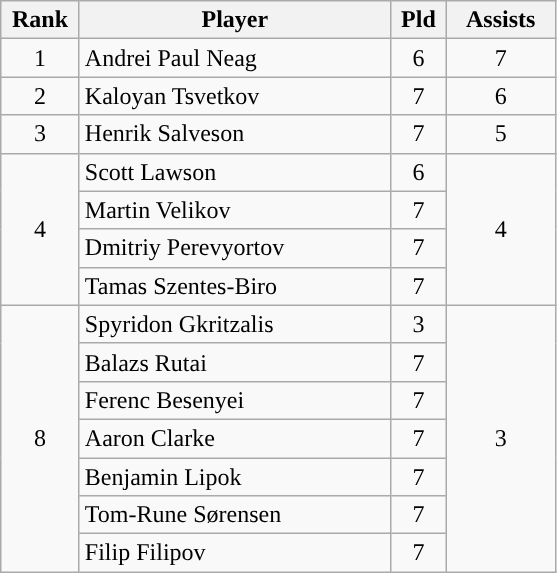<table class="wikitable" style="text-align:center">
<tr>
<th width=45>Rank</th>
<th width=200>Player</th>
<th width=30>Pld</th>
<th width=65>Assists</th>
</tr>
<tr>
<td>1</td>
<td style="text-align:left"> Andrei Paul Neag</td>
<td>6</td>
<td>7</td>
</tr>
<tr>
<td>2</td>
<td style="text-align:left"> Kaloyan Tsvetkov</td>
<td>7</td>
<td>6</td>
</tr>
<tr>
<td>3</td>
<td style="text-align:left"> Henrik Salveson</td>
<td>7</td>
<td>5</td>
</tr>
<tr>
<td rowspan=4>4</td>
<td style="text-align:left"> Scott Lawson</td>
<td>6</td>
<td rowspan=4>4</td>
</tr>
<tr>
<td style="text-align:left"> Martin Velikov</td>
<td>7</td>
</tr>
<tr>
<td style="text-align:left"> Dmitriy Perevyortov</td>
<td>7</td>
</tr>
<tr>
<td style="text-align:left"> Tamas Szentes-Biro</td>
<td>7</td>
</tr>
<tr>
<td rowspan=7>8</td>
<td style="text-align:left"> Spyridon Gkritzalis</td>
<td>3</td>
<td rowspan=7>3</td>
</tr>
<tr>
<td style="text-align:left"> Balazs Rutai</td>
<td>7</td>
</tr>
<tr>
<td style="text-align:left"> Ferenc Besenyei</td>
<td>7</td>
</tr>
<tr>
<td style="text-align:left"> Aaron Clarke</td>
<td>7</td>
</tr>
<tr>
<td style="text-align:left"> Benjamin Lipok</td>
<td>7</td>
</tr>
<tr>
<td style="text-align:left"> Tom-Rune Sørensen</td>
<td>7</td>
</tr>
<tr>
<td style="text-align:left"> Filip Filipov</td>
<td>7</td>
</tr>
</table>
